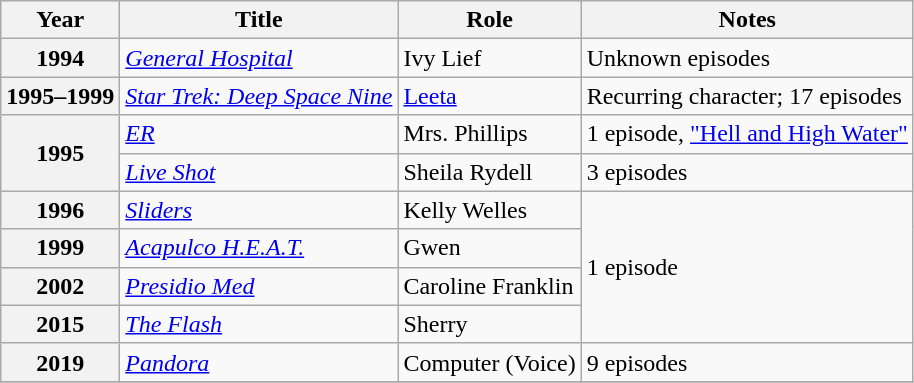<table class="wikitable plainrowheaders sortable">
<tr>
<th scope="col">Year</th>
<th scope="col">Title</th>
<th scope="col">Role</th>
<th scope="col">Notes</th>
</tr>
<tr>
<th scope="row">1994</th>
<td><em><a href='#'>General Hospital</a></em></td>
<td>Ivy Lief</td>
<td>Unknown episodes</td>
</tr>
<tr>
<th scope="row">1995–1999</th>
<td><em><a href='#'>Star Trek: Deep Space Nine</a></em></td>
<td><a href='#'>Leeta</a></td>
<td>Recurring character; 17 episodes</td>
</tr>
<tr>
<th scope="row" rowspan="2">1995</th>
<td><em><a href='#'>ER</a></em></td>
<td>Mrs. Phillips</td>
<td>1 episode, <a href='#'>"Hell and High Water"</a></td>
</tr>
<tr>
<td><em><a href='#'>Live Shot</a></em></td>
<td>Sheila Rydell</td>
<td>3 episodes</td>
</tr>
<tr>
<th scope="row">1996</th>
<td><em><a href='#'>Sliders</a></em></td>
<td>Kelly Welles</td>
<td rowspan="4">1 episode</td>
</tr>
<tr>
<th scope="row">1999</th>
<td><em><a href='#'>Acapulco H.E.A.T.</a></em></td>
<td>Gwen</td>
</tr>
<tr>
<th scope="row">2002</th>
<td><em><a href='#'>Presidio Med</a></em></td>
<td>Caroline Franklin</td>
</tr>
<tr>
<th scope="row">2015</th>
<td><em><a href='#'>The Flash</a></em></td>
<td>Sherry</td>
</tr>
<tr>
<th scope="row">2019</th>
<td><em><a href='#'>Pandora</a></em></td>
<td>Computer (Voice)</td>
<td>9 episodes</td>
</tr>
<tr>
</tr>
</table>
